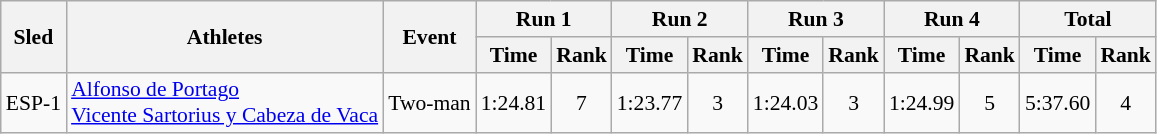<table class="wikitable" border="1" style="font-size:90%">
<tr>
<th rowspan="2">Sled</th>
<th rowspan="2">Athletes</th>
<th rowspan="2">Event</th>
<th colspan="2">Run 1</th>
<th colspan="2">Run 2</th>
<th colspan="2">Run 3</th>
<th colspan="2">Run 4</th>
<th colspan="2">Total</th>
</tr>
<tr>
<th>Time</th>
<th>Rank</th>
<th>Time</th>
<th>Rank</th>
<th>Time</th>
<th>Rank</th>
<th>Time</th>
<th>Rank</th>
<th>Time</th>
<th>Rank</th>
</tr>
<tr>
<td align="center">ESP-1</td>
<td><a href='#'>Alfonso de Portago</a><br><a href='#'>Vicente Sartorius y Cabeza de Vaca</a></td>
<td>Two-man</td>
<td align="center">1:24.81</td>
<td align="center">7</td>
<td align="center">1:23.77</td>
<td align="center">3</td>
<td align="center">1:24.03</td>
<td align="center">3</td>
<td align="center">1:24.99</td>
<td align="center">5</td>
<td align="center">5:37.60</td>
<td align="center">4</td>
</tr>
</table>
